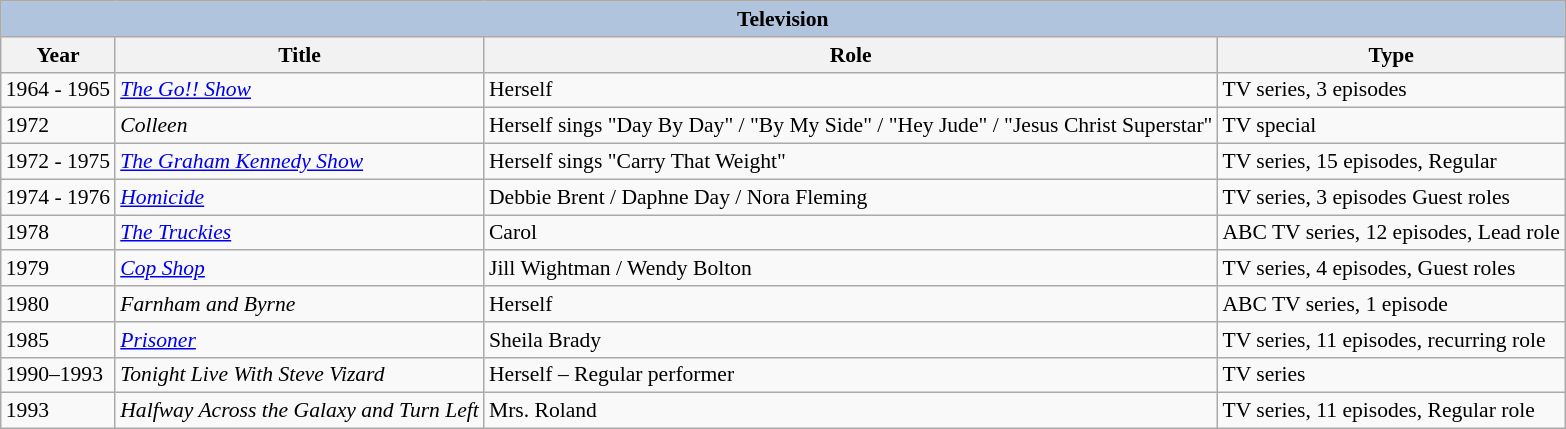<table class="wikitable" style="font-size: 90%;">
<tr>
<th colspan="4" style="background: LightSteelBlue;">Television</th>
</tr>
<tr>
<th>Year</th>
<th>Title</th>
<th>Role</th>
<th>Type</th>
</tr>
<tr>
<td>1964 - 1965</td>
<td><em><a href='#'>The Go!! Show</a></em></td>
<td>Herself</td>
<td>TV series, 3 episodes</td>
</tr>
<tr>
<td>1972</td>
<td><em>Colleen</em></td>
<td>Herself sings "Day By Day" / "By My Side" / "Hey Jude" / "Jesus Christ Superstar"</td>
<td>TV special</td>
</tr>
<tr>
<td>1972 - 1975</td>
<td><em><a href='#'>The Graham Kennedy Show</a></em></td>
<td>Herself sings "Carry That Weight"</td>
<td>TV series, 15 episodes, Regular</td>
</tr>
<tr>
<td>1974 - 1976</td>
<td><em><a href='#'>Homicide</a></em></td>
<td>Debbie Brent / Daphne Day / Nora Fleming</td>
<td>TV series, 3 episodes Guest roles</td>
</tr>
<tr>
<td>1978</td>
<td><em><a href='#'>The Truckies</a></em></td>
<td>Carol</td>
<td>ABC TV series, 12 episodes, Lead role</td>
</tr>
<tr>
<td>1979</td>
<td><em><a href='#'>Cop Shop</a></em></td>
<td>Jill Wightman / Wendy Bolton</td>
<td>TV series, 4 episodes, Guest roles</td>
</tr>
<tr>
<td>1980</td>
<td><em>Farnham and Byrne</em></td>
<td>Herself</td>
<td>ABC TV series, 1 episode</td>
</tr>
<tr>
<td>1985</td>
<td><em><a href='#'>Prisoner</a></em></td>
<td>Sheila Brady</td>
<td>TV series, 11 episodes, recurring role</td>
</tr>
<tr>
<td>1990–1993</td>
<td><em>Tonight Live With Steve Vizard</em></td>
<td>Herself – Regular performer</td>
<td>TV series</td>
</tr>
<tr>
<td>1993</td>
<td><em>Halfway Across the Galaxy and Turn Left</em></td>
<td>Mrs. Roland</td>
<td>TV series, 11 episodes, Regular role</td>
</tr>
</table>
